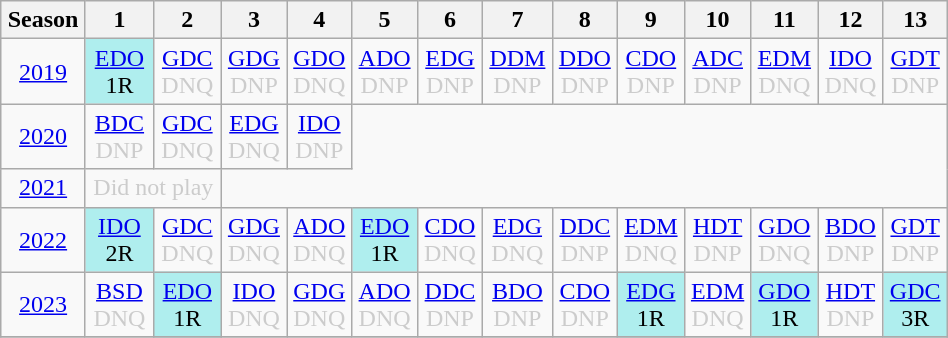<table class="wikitable" style="width:50%; margin:0">
<tr>
<th>Season</th>
<th>1</th>
<th>2</th>
<th>3</th>
<th>4</th>
<th>5</th>
<th>6</th>
<th>7</th>
<th>8</th>
<th>9</th>
<th>10</th>
<th>11</th>
<th>12</th>
<th>13</th>
</tr>
<tr>
<td style="text-align:center;"background:#efefef;"><a href='#'>2019</a></td>
<td style="text-align:center; background:#afeeee;"><a href='#'>EDO</a><br>1R</td>
<td style="text-align:center; color:#ccc;"><a href='#'>GDC</a><br>DNQ</td>
<td style="text-align:center; color:#ccc;"><a href='#'>GDG</a><br>DNP</td>
<td style="text-align:center; color:#ccc;"><a href='#'>GDO</a><br>DNQ</td>
<td style="text-align:center; color:#ccc;"><a href='#'>ADO</a><br>DNP</td>
<td style="text-align:center; color:#ccc;"><a href='#'>EDG</a><br>DNP</td>
<td style="text-align:center; color:#ccc;"><a href='#'>DDM</a><br>DNP</td>
<td style="text-align:center; color:#ccc;"><a href='#'>DDO</a><br>DNP</td>
<td style="text-align:center; color:#ccc;"><a href='#'>CDO</a><br>DNP</td>
<td style="text-align:center; color:#ccc;"><a href='#'>ADC</a><br>DNP</td>
<td style="text-align:center; color:#ccc;"><a href='#'>EDM</a><br>DNQ</td>
<td style="text-align:center; color:#ccc;"><a href='#'>IDO</a><br>DNQ</td>
<td style="text-align:center; color:#ccc;"><a href='#'>GDT</a><br>DNP</td>
</tr>
<tr>
<td style="text-align:center;"background:#efefef;"><a href='#'>2020</a></td>
<td style="text-align:center; color:#ccc;"><a href='#'>BDC</a><br>DNP</td>
<td style="text-align:center; color:#ccc;"><a href='#'>GDC</a><br>DNQ</td>
<td style="text-align:center; color:#ccc;"><a href='#'>EDG</a><br>DNQ</td>
<td style="text-align:center; color:#ccc;"><a href='#'>IDO</a><br>DNP</td>
</tr>
<tr>
<td style="text-align:center;"background:#efefef;"><a href='#'>2021</a></td>
<td colspan="2" style="text-align:center; color:#ccc;">Did not play</td>
</tr>
<tr>
<td style="text-align:center;"background:#efefef;"><a href='#'>2022</a></td>
<td style="text-align:center; background:#afeeee;"><a href='#'>IDO</a><br>2R</td>
<td style="text-align:center; color:#ccc;"><a href='#'>GDC</a><br>DNQ</td>
<td style="text-align:center; color:#ccc;"><a href='#'>GDG</a><br>DNQ</td>
<td style="text-align:center; color:#ccc;"><a href='#'>ADO</a><br>DNQ</td>
<td style="text-align:center; background:#afeeee;"><a href='#'>EDO</a><br>1R</td>
<td style="text-align:center; color:#ccc;"><a href='#'>CDO</a><br>DNQ</td>
<td style="text-align:center; color:#ccc;"><a href='#'>EDG</a><br>DNQ</td>
<td style="text-align:center; color:#ccc;"><a href='#'>DDC</a><br>DNP</td>
<td style="text-align:center; color:#ccc;"><a href='#'>EDM</a><br>DNQ</td>
<td style="text-align:center; color:#ccc;"><a href='#'>HDT</a><br>DNP</td>
<td style="text-align:center; color:#ccc;"><a href='#'>GDO</a><br>DNQ</td>
<td style="text-align:center; color:#ccc;"><a href='#'>BDO</a><br>DNP</td>
<td style="text-align:center; color:#ccc;"><a href='#'>GDT</a><br>DNP</td>
</tr>
<tr>
<td style="text-align:center;"background:#efefef;"><a href='#'>2023</a></td>
<td style="text-align:center; color:#ccc;"><a href='#'>BSD</a><br>DNQ</td>
<td style="text-align:center; background:#afeeee;"><a href='#'>EDO</a><br>1R</td>
<td style="text-align:center; color:#ccc;"><a href='#'>IDO</a><br>DNQ</td>
<td style="text-align:center; color:#ccc;"><a href='#'>GDG</a><br>DNQ</td>
<td style="text-align:center; color:#ccc;"><a href='#'>ADO</a><br>DNQ</td>
<td style="text-align:center; color:#ccc;"><a href='#'>DDC</a><br>DNP</td>
<td style="text-align:center; color:#ccc;"><a href='#'>BDO</a><br>DNP</td>
<td style="text-align:center; color:#ccc;"><a href='#'>CDO</a><br>DNP</td>
<td style="text-align:center; background:#afeeee;"><a href='#'>EDG</a><br>1R</td>
<td style="text-align:center; color:#ccc;"><a href='#'>EDM</a><br>DNQ</td>
<td style="text-align:center; background:#afeeee;"><a href='#'>GDO</a><br>1R</td>
<td style="text-align:center; color:#ccc;"><a href='#'>HDT</a><br>DNP</td>
<td style="text-align:center; background:#afeeee;"><a href='#'>GDC</a><br>3R</td>
</tr>
<tr>
</tr>
</table>
